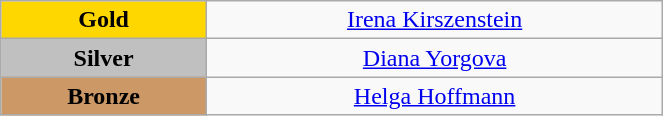<table class="wikitable" style="text-align:center; " width="35%">
<tr>
<td bgcolor="gold"><strong>Gold</strong></td>
<td><a href='#'>Irena Kirszenstein</a><br>  <small><em></em></small></td>
</tr>
<tr>
<td bgcolor="silver"><strong>Silver</strong></td>
<td><a href='#'>Diana Yorgova</a><br>  <small><em></em></small></td>
</tr>
<tr>
<td bgcolor="CC9966"><strong>Bronze</strong></td>
<td><a href='#'>Helga Hoffmann</a><br>  <small><em></em></small></td>
</tr>
</table>
